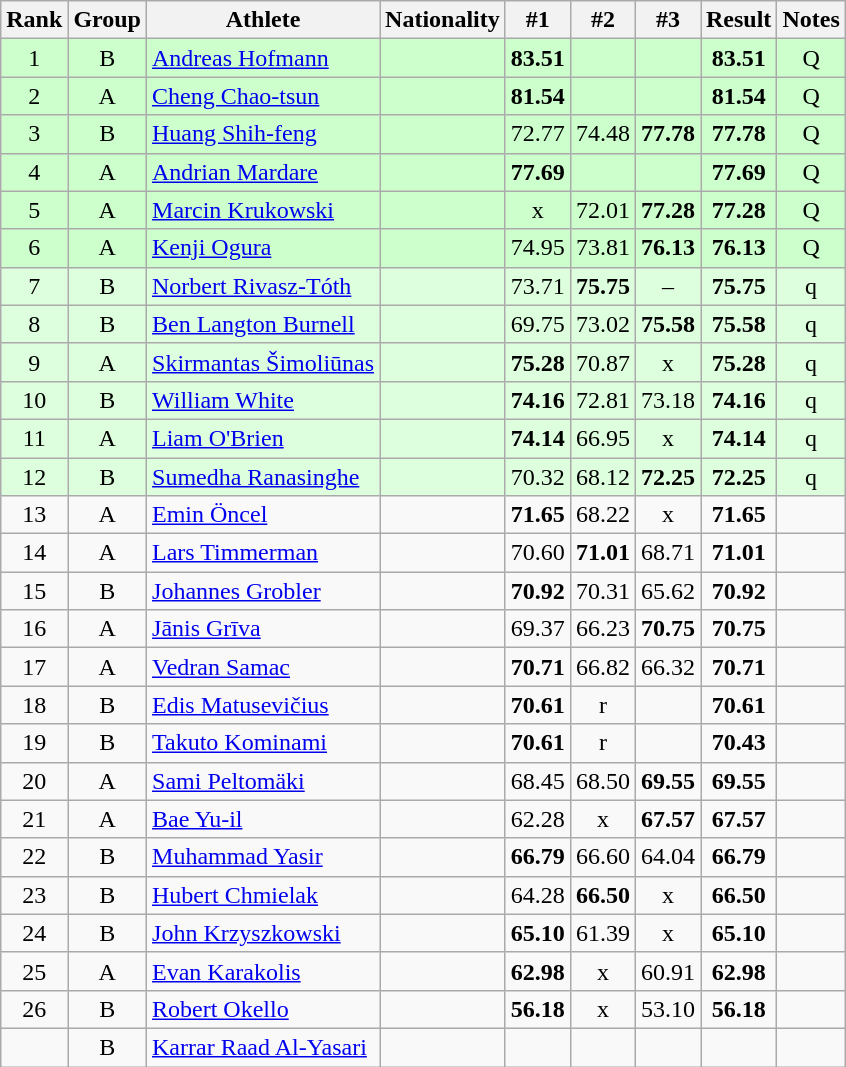<table class="wikitable sortable" style="text-align:center">
<tr>
<th>Rank</th>
<th>Group</th>
<th>Athlete</th>
<th>Nationality</th>
<th>#1</th>
<th>#2</th>
<th>#3</th>
<th>Result</th>
<th>Notes</th>
</tr>
<tr bgcolor=ccffcc>
<td>1</td>
<td>B</td>
<td align="left"><a href='#'>Andreas Hofmann</a></td>
<td align=left></td>
<td><strong>83.51</strong></td>
<td></td>
<td></td>
<td><strong>83.51</strong></td>
<td>Q</td>
</tr>
<tr bgcolor=ccffcc>
<td>2</td>
<td>A</td>
<td align="left"><a href='#'>Cheng Chao-tsun</a></td>
<td align=left></td>
<td><strong>81.54</strong></td>
<td></td>
<td></td>
<td><strong>81.54</strong></td>
<td>Q</td>
</tr>
<tr bgcolor=ccffcc>
<td>3</td>
<td>B</td>
<td align="left"><a href='#'>Huang Shih-feng</a></td>
<td align=left></td>
<td>72.77</td>
<td>74.48</td>
<td><strong>77.78</strong></td>
<td><strong>77.78</strong></td>
<td>Q</td>
</tr>
<tr bgcolor=ccffcc>
<td>4</td>
<td>A</td>
<td align="left"><a href='#'>Andrian Mardare</a></td>
<td align=left></td>
<td><strong>77.69</strong></td>
<td></td>
<td></td>
<td><strong>77.69</strong></td>
<td>Q</td>
</tr>
<tr bgcolor=ccffcc>
<td>5</td>
<td>A</td>
<td align="left"><a href='#'>Marcin Krukowski</a></td>
<td align=left></td>
<td>x</td>
<td>72.01</td>
<td><strong>77.28</strong></td>
<td><strong>77.28</strong></td>
<td>Q</td>
</tr>
<tr bgcolor=ccffcc>
<td>6</td>
<td>A</td>
<td align="left"><a href='#'>Kenji Ogura</a></td>
<td align=left></td>
<td>74.95</td>
<td>73.81</td>
<td><strong>76.13</strong></td>
<td><strong>76.13</strong></td>
<td>Q</td>
</tr>
<tr bgcolor=ddffdd>
<td>7</td>
<td>B</td>
<td align="left"><a href='#'>Norbert Rivasz-Tóth</a></td>
<td align=left></td>
<td>73.71</td>
<td><strong>75.75</strong></td>
<td>–</td>
<td><strong>75.75</strong></td>
<td>q</td>
</tr>
<tr bgcolor=ddffdd>
<td>8</td>
<td>B</td>
<td align="left"><a href='#'>Ben Langton Burnell</a></td>
<td align=left></td>
<td>69.75</td>
<td>73.02</td>
<td><strong>75.58</strong></td>
<td><strong>75.58</strong></td>
<td>q</td>
</tr>
<tr bgcolor=ddffdd>
<td>9</td>
<td>A</td>
<td align="left"><a href='#'>Skirmantas Šimoliūnas</a></td>
<td align=left></td>
<td><strong>75.28</strong></td>
<td>70.87</td>
<td>x</td>
<td><strong>75.28</strong></td>
<td>q</td>
</tr>
<tr bgcolor=ddffdd>
<td>10</td>
<td>B</td>
<td align="left"><a href='#'>William White</a></td>
<td align=left></td>
<td><strong>74.16</strong></td>
<td>72.81</td>
<td>73.18</td>
<td><strong>74.16</strong></td>
<td>q</td>
</tr>
<tr bgcolor=ddffdd>
<td>11</td>
<td>A</td>
<td align="left"><a href='#'>Liam O'Brien</a></td>
<td align=left></td>
<td><strong>74.14</strong></td>
<td>66.95</td>
<td>x</td>
<td><strong>74.14</strong></td>
<td>q</td>
</tr>
<tr bgcolor=ddffdd>
<td>12</td>
<td>B</td>
<td align="left"><a href='#'>Sumedha Ranasinghe</a></td>
<td align=left></td>
<td>70.32</td>
<td>68.12</td>
<td><strong>72.25</strong></td>
<td><strong>72.25</strong></td>
<td>q</td>
</tr>
<tr>
<td>13</td>
<td>A</td>
<td align="left"><a href='#'>Emin Öncel</a></td>
<td align=left></td>
<td><strong>71.65</strong></td>
<td>68.22</td>
<td>x</td>
<td><strong>71.65</strong></td>
<td></td>
</tr>
<tr>
<td>14</td>
<td>A</td>
<td align="left"><a href='#'>Lars Timmerman</a></td>
<td align=left></td>
<td>70.60</td>
<td><strong>71.01</strong></td>
<td>68.71</td>
<td><strong>71.01</strong></td>
<td></td>
</tr>
<tr>
<td>15</td>
<td>B</td>
<td align="left"><a href='#'>Johannes Grobler</a></td>
<td align=left></td>
<td><strong>70.92</strong></td>
<td>70.31</td>
<td>65.62</td>
<td><strong>70.92</strong></td>
<td></td>
</tr>
<tr>
<td>16</td>
<td>A</td>
<td align="left"><a href='#'>Jānis Grīva</a></td>
<td align=left></td>
<td>69.37</td>
<td>66.23</td>
<td><strong>70.75</strong></td>
<td><strong>70.75</strong></td>
<td></td>
</tr>
<tr>
<td>17</td>
<td>A</td>
<td align="left"><a href='#'>Vedran Samac</a></td>
<td align=left></td>
<td><strong>70.71</strong></td>
<td>66.82</td>
<td>66.32</td>
<td><strong>70.71</strong></td>
<td></td>
</tr>
<tr>
<td>18</td>
<td>B</td>
<td align="left"><a href='#'>Edis Matusevičius</a></td>
<td align=left></td>
<td><strong>70.61</strong></td>
<td>r</td>
<td></td>
<td><strong>70.61</strong></td>
<td></td>
</tr>
<tr>
<td>19</td>
<td>B</td>
<td align="left"><a href='#'>Takuto Kominami</a></td>
<td align=left></td>
<td><strong>70.61</strong></td>
<td>r</td>
<td></td>
<td><strong>70.43</strong></td>
<td></td>
</tr>
<tr>
<td>20</td>
<td>A</td>
<td align="left"><a href='#'>Sami Peltomäki</a></td>
<td align=left></td>
<td>68.45</td>
<td>68.50</td>
<td><strong>69.55</strong></td>
<td><strong>69.55</strong></td>
<td></td>
</tr>
<tr>
<td>21</td>
<td>A</td>
<td align="left"><a href='#'>Bae Yu-il</a></td>
<td align=left></td>
<td>62.28</td>
<td>x</td>
<td><strong>67.57</strong></td>
<td><strong>67.57</strong></td>
<td></td>
</tr>
<tr>
<td>22</td>
<td>B</td>
<td align="left"><a href='#'>Muhammad Yasir</a></td>
<td align=left></td>
<td><strong>66.79</strong></td>
<td>66.60</td>
<td>64.04</td>
<td><strong>66.79</strong></td>
<td></td>
</tr>
<tr>
<td>23</td>
<td>B</td>
<td align="left"><a href='#'>Hubert Chmielak</a></td>
<td align=left></td>
<td>64.28</td>
<td><strong>66.50</strong></td>
<td>x</td>
<td><strong>66.50</strong></td>
<td></td>
</tr>
<tr>
<td>24</td>
<td>B</td>
<td align="left"><a href='#'>John Krzyszkowski</a></td>
<td align=left></td>
<td><strong>65.10</strong></td>
<td>61.39</td>
<td>x</td>
<td><strong>65.10</strong></td>
<td></td>
</tr>
<tr>
<td>25</td>
<td>A</td>
<td align="left"><a href='#'>Evan Karakolis</a></td>
<td align=left></td>
<td><strong>62.98</strong></td>
<td>x</td>
<td>60.91</td>
<td><strong>62.98</strong></td>
<td></td>
</tr>
<tr>
<td>26</td>
<td>B</td>
<td align="left"><a href='#'>Robert Okello</a></td>
<td align=left></td>
<td><strong>56.18</strong></td>
<td>x</td>
<td>53.10</td>
<td><strong>56.18</strong></td>
<td></td>
</tr>
<tr>
<td></td>
<td>B</td>
<td align="left"><a href='#'>Karrar Raad Al-Yasari</a></td>
<td align=left></td>
<td></td>
<td></td>
<td></td>
<td><strong></strong></td>
<td></td>
</tr>
</table>
